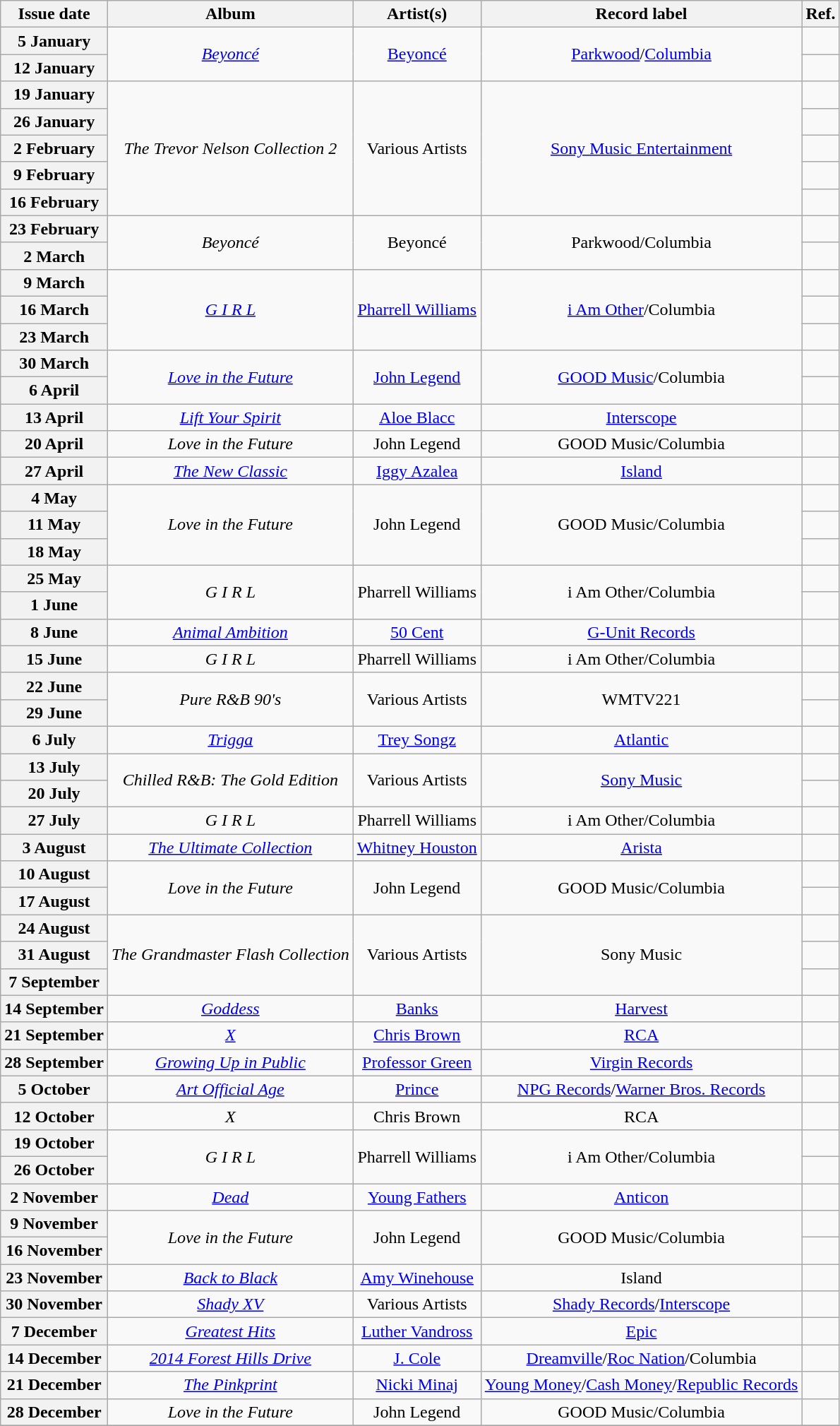<table class="wikitable plainrowheaders">
<tr>
<th scope=col>Issue date</th>
<th scope=col>Album</th>
<th scope=col>Artist(s)</th>
<th scope=col>Record label</th>
<th scope=col>Ref.</th>
</tr>
<tr>
<th scope=row>5 January</th>
<td align="center" rowspan="2"><em><a href='#'>Beyoncé</a></em></td>
<td align="center" rowspan="2"><a href='#'>Beyoncé</a></td>
<td align="center" rowspan="2"><a href='#'>Parkwood</a>/<a href='#'>Columbia</a></td>
<td align=center></td>
</tr>
<tr>
<th scope=row>12 January</th>
<td align=center></td>
</tr>
<tr>
<th scope=row>19 January</th>
<td align="center" rowspan="5"><em>The Trevor Nelson Collection 2</em></td>
<td align="center" rowspan="5">Various Artists</td>
<td align="center" rowspan="5"><a href='#'>Sony Music Entertainment</a></td>
<td align=center></td>
</tr>
<tr>
<th scope=row>26 January</th>
<td align="center"></td>
</tr>
<tr>
<th scope=row>2 February</th>
<td align="center"></td>
</tr>
<tr>
<th scope=row>9 February</th>
<td align="center"></td>
</tr>
<tr>
<th scope=row>16 February</th>
<td align="center"></td>
</tr>
<tr>
<th scope=row>23 February</th>
<td align="center" rowspan="2"><em>Beyoncé</em></td>
<td align="center" rowspan="2">Beyoncé</td>
<td align="center" rowspan="2">Parkwood/Columbia</td>
<td align="center"></td>
</tr>
<tr>
<th scope=row>2 March</th>
<td align="center"></td>
</tr>
<tr>
<th scope=row>9 March</th>
<td align="center" rowspan="3"><em><a href='#'>G I R L</a></em></td>
<td align="center" rowspan="3"><a href='#'>Pharrell Williams</a></td>
<td align="center" rowspan="3"><a href='#'>i Am Other</a>/Columbia</td>
<td align="center"></td>
</tr>
<tr>
<th scope=row>16 March</th>
<td align="center"></td>
</tr>
<tr>
<th scope=row>23 March</th>
<td align="center"></td>
</tr>
<tr>
<th scope=row>30 March</th>
<td align="center" rowspan="2"><em><a href='#'>Love in the Future</a></em></td>
<td align="center" rowspan="2"><a href='#'>John Legend</a></td>
<td align="center" rowspan="2"><a href='#'>GOOD Music</a>/Columbia</td>
<td align="center"></td>
</tr>
<tr>
<th scope=row>6 April</th>
<td align="center"></td>
</tr>
<tr>
<th scope=row>13 April </th>
<td align="center"><em><a href='#'>Lift Your Spirit</a></em></td>
<td align="center"><a href='#'>Aloe Blacc</a></td>
<td align="center"><a href='#'>Interscope</a></td>
<td align="center"></td>
</tr>
<tr>
<th scope=row>20 April</th>
<td align="center"><em>Love in the Future</em></td>
<td align="center">John Legend</td>
<td align="center">GOOD Music/Columbia</td>
<td align="center"></td>
</tr>
<tr>
<th scope=row>27 April</th>
<td align="center"><em><a href='#'>The New Classic</a></em></td>
<td align="center"><a href='#'>Iggy Azalea</a></td>
<td align="center"><a href='#'>Island</a></td>
<td align="center"></td>
</tr>
<tr>
<th scope=row>4 May</th>
<td align="center" rowspan="3"><em>Love in the Future</em></td>
<td align="center" rowspan="3">John Legend</td>
<td align="center" rowspan="3">GOOD Music/Columbia</td>
<td align="center"></td>
</tr>
<tr>
<th scope=row>11 May</th>
<td align="center"></td>
</tr>
<tr>
<th scope=row>18 May</th>
<td align="center"></td>
</tr>
<tr>
<th scope=row>25 May</th>
<td align="center" rowspan="2"><em>G I R L</em></td>
<td align="center" rowspan="2">Pharrell Williams</td>
<td align="center" rowspan="2">i Am Other/Columbia</td>
<td align="center"></td>
</tr>
<tr>
<th scope=row>1 June</th>
<td align="center"></td>
</tr>
<tr>
<th scope=row>8 June</th>
<td align="center" rowspan="1"><em><a href='#'>Animal Ambition</a></em></td>
<td align="center" rowspan="1"><a href='#'>50 Cent</a></td>
<td align="center" rowspan="1"><a href='#'>G-Unit Records</a></td>
<td align="center"></td>
</tr>
<tr>
<th scope=row>15 June</th>
<td align="center" rowspan="1"><em>G I R L</em></td>
<td align="center" rowspan="1">Pharrell Williams</td>
<td align="center" rowspan="1">i Am Other/Columbia</td>
<td align="center"></td>
</tr>
<tr>
<th scope=row>22 June</th>
<td align="center" rowspan="2"><em>Pure R&B 90's</em></td>
<td align="center" rowspan="2">Various Artists</td>
<td align="center" rowspan="2">WMTV221</td>
<td align="center"></td>
</tr>
<tr>
<th scope=row>29 June</th>
<td align="center"></td>
</tr>
<tr>
<th scope=row>6 July</th>
<td align="center" rowspan="1"><em><a href='#'>Trigga</a></em></td>
<td align="center" rowspan="1"><a href='#'>Trey Songz</a></td>
<td align="center" rowspan="1"><a href='#'>Atlantic</a></td>
<td align="center"></td>
</tr>
<tr>
<th scope=row>13 July</th>
<td align="center" rowspan="2"><em>Chilled R&B: The Gold Edition</em></td>
<td align="center" rowspan="2">Various Artists</td>
<td align="center" rowspan="2"><a href='#'>Sony Music</a></td>
<td align="center"></td>
</tr>
<tr>
<th scope=row>20 July</th>
<td align="center"></td>
</tr>
<tr>
<th scope=row>27 July</th>
<td align="center" rowspan="1"><em>G I R L</em></td>
<td align="center" rowspan="1">Pharrell Williams</td>
<td align="center" rowspan="1">i Am Other/Columbia</td>
<td align="center"></td>
</tr>
<tr>
<th scope=row>3 August</th>
<td align="center" rowspan="1"><em><a href='#'>The Ultimate Collection</a></em></td>
<td align="center" rowspan="1"><a href='#'>Whitney Houston</a></td>
<td align="center" rowspan="1"><a href='#'>Arista</a></td>
<td align="center"></td>
</tr>
<tr>
<th scope=row>10 August </th>
<td align="center" rowspan="2"><em>Love in the Future</em></td>
<td align="center" rowspan="2">John Legend</td>
<td align="center" rowspan="2">GOOD Music/Columbia</td>
<td align="center"></td>
</tr>
<tr>
<th scope=row>17 August </th>
<td align="center"></td>
</tr>
<tr>
<th scope=row>24 August</th>
<td align="center" rowspan="3"><em>The Grandmaster Flash Collection</em></td>
<td align="center" rowspan="3">Various Artists</td>
<td align="center" rowspan="3">Sony Music</td>
<td align="center"></td>
</tr>
<tr>
<th scope=row>31 August</th>
<td align="center"></td>
</tr>
<tr>
<th scope=row>7 September</th>
<td align="center"></td>
</tr>
<tr>
<th scope=row>14 September</th>
<td align="center" rowspan="1"><em><a href='#'>Goddess</a></em></td>
<td align="center" rowspan="1"><a href='#'>Banks</a></td>
<td align="center" rowspan="1"><a href='#'>Harvest</a></td>
<td align="center"></td>
</tr>
<tr>
<th scope=row>21 September</th>
<td align="center" rowspan="1"><em><a href='#'>X</a></em></td>
<td align="center" rowspan="1"><a href='#'>Chris Brown</a></td>
<td align="center" rowspan="1"><a href='#'>RCA</a></td>
<td align="center"></td>
</tr>
<tr>
<th scope=row>28 September </th>
<td align="center" rowspan="1"><em><a href='#'>Growing Up in Public</a></em></td>
<td align="center" rowspan="1"><a href='#'>Professor Green</a></td>
<td align="center" rowspan="1"><a href='#'>Virgin Records</a></td>
<td align="center"></td>
</tr>
<tr>
<th scope=row>5 October</th>
<td align="center" rowspan="1"><em><a href='#'>Art Official Age</a></em></td>
<td align="center" rowspan="1"><a href='#'>Prince</a></td>
<td align="center" rowspan="1"><a href='#'>NPG Records</a>/<a href='#'>Warner Bros. Records</a></td>
<td align="center"></td>
</tr>
<tr>
<th scope=row>12 October</th>
<td align="center" rowspan="1"><em>X</em></td>
<td align="center" rowspan="1">Chris Brown</td>
<td align="center" rowspan="1">RCA</td>
<td align="center"></td>
</tr>
<tr>
<th scope=row>19 October</th>
<td align="center" rowspan="2"><em>G I R L</em></td>
<td align="center" rowspan="2">Pharrell Williams</td>
<td align="center" rowspan="2">i Am Other/Columbia</td>
<td align="center"></td>
</tr>
<tr>
<th scope=row>26 October</th>
<td align="center"></td>
</tr>
<tr>
<th scope=row>2 November</th>
<td align="center" rowspan="1"><em><a href='#'>Dead</a></em></td>
<td align="center" rowspan="1"><a href='#'>Young Fathers</a></td>
<td align="center" rowspan="1"><a href='#'>Anticon</a></td>
<td align="center"></td>
</tr>
<tr>
<th scope=row>9 November </th>
<td align="center" rowspan="2"><em>Love in the Future</em></td>
<td align="center" rowspan="2">John Legend</td>
<td align="center" rowspan="2">GOOD Music/Columbia</td>
<td align="center"></td>
</tr>
<tr>
<th scope=row>16 November </th>
<td align="center"></td>
</tr>
<tr>
<th scope=row>23 November</th>
<td align="center" rowspan="1"><em><a href='#'>Back to Black</a></em></td>
<td align="center" rowspan="1"><a href='#'>Amy Winehouse</a></td>
<td align="center" rowspan="1">Island</td>
<td align="center"></td>
</tr>
<tr>
<th scope=row>30 November</th>
<td align="center" rowspan="1"><em><a href='#'>Shady XV</a></em></td>
<td align="center" rowspan="1">Various Artists</td>
<td align="center" rowspan="1"><a href='#'>Shady Records</a>/<a href='#'>Interscope</a></td>
<td align="center"></td>
</tr>
<tr>
<th scope=row>7 December</th>
<td align="center" rowspan="1"><em><a href='#'>Greatest Hits</a></em></td>
<td align="center" rowspan="1"><a href='#'>Luther Vandross</a></td>
<td align="center" rowspan="1"><a href='#'>Epic</a></td>
<td align="center"></td>
</tr>
<tr>
<th scope=row>14 December</th>
<td align="center" rowspan="1"><em><a href='#'>2014 Forest Hills Drive</a></em></td>
<td align="center" rowspan="1"><a href='#'>J. Cole</a></td>
<td align="center" rowspan="1"><a href='#'>Dreamville</a>/<a href='#'>Roc Nation</a>/Columbia</td>
<td align="center"></td>
</tr>
<tr>
<th scope=row>21 December</th>
<td align="center"><em><a href='#'>The Pinkprint</a></em></td>
<td align="center"><a href='#'>Nicki Minaj</a></td>
<td align="center"><a href='#'>Young Money</a>/<a href='#'>Cash Money</a>/<a href='#'>Republic Records</a></td>
<td align="center"></td>
</tr>
<tr>
<th scope=row>28 December </th>
<td align="center" rowspan="1"><em>Love in the Future</em></td>
<td align="center" rowspan="1">John Legend</td>
<td align="center" rowspan="1">GOOD Music/Columbia</td>
<td align="center"></td>
</tr>
<tr>
</tr>
</table>
